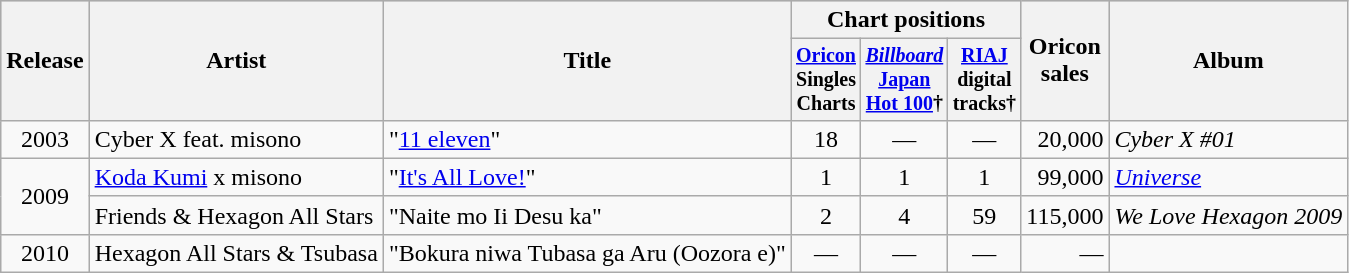<table class="wikitable" style="text-align:center">
<tr bgcolor="#CCCCCC">
<th rowspan="2">Release</th>
<th rowspan="2">Artist</th>
<th rowspan="2">Title</th>
<th colspan="3">Chart positions</th>
<th rowspan="2">Oricon<br>sales<br></th>
<th rowspan="2">Album</th>
</tr>
<tr style="font-size:smaller;">
<th width="35"><a href='#'>Oricon</a> Singles Charts<br></th>
<th width="35"><em><a href='#'>Billboard</a></em> <a href='#'>Japan Hot 100</a>†<br></th>
<th width="35"><a href='#'>RIAJ</a> digital tracks†<br></th>
</tr>
<tr>
<td rowspan="1">2003</td>
<td align="left">Cyber X feat. misono</td>
<td align="left">"<a href='#'>11 eleven</a>"</td>
<td>18</td>
<td>—</td>
<td>—</td>
<td align="right">20,000</td>
<td align="left" rowspan="1"><em>Cyber X #01</em></td>
</tr>
<tr>
<td rowspan="2">2009</td>
<td align="left"><a href='#'>Koda Kumi</a> x misono</td>
<td align="left">"<a href='#'>It's All Love!</a>"</td>
<td>1</td>
<td>1</td>
<td>1</td>
<td align="right">99,000</td>
<td align="left" rowspan="1"><em><a href='#'>Universe</a></em></td>
</tr>
<tr>
<td align="left">Friends & Hexagon All Stars</td>
<td align="left">"Naite mo Ii Desu ka"</td>
<td>2</td>
<td>4</td>
<td>59</td>
<td align="right">115,000</td>
<td align="left" rowspan="1"><em>We Love Hexagon 2009</em></td>
</tr>
<tr>
<td rowspan="1">2010</td>
<td align="left">Hexagon All Stars & Tsubasa</td>
<td align="left">"Bokura niwa Tubasa ga Aru (Oozora e)"</td>
<td>—</td>
<td>—</td>
<td>—</td>
<td align="right">—</td>
<td align="left" rowspan="1"></td>
</tr>
</table>
